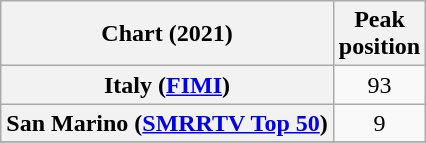<table class="wikitable sortable plainrowheaders" style="text-align:center;">
<tr>
<th>Chart (2021)</th>
<th>Peak<br>position</th>
</tr>
<tr>
<th scope="row">Italy (<a href='#'>FIMI</a>)</th>
<td>93</td>
</tr>
<tr>
<th scope="row">San Marino (<a href='#'>SMRRTV Top 50</a>)</th>
<td>9</td>
</tr>
<tr>
</tr>
</table>
